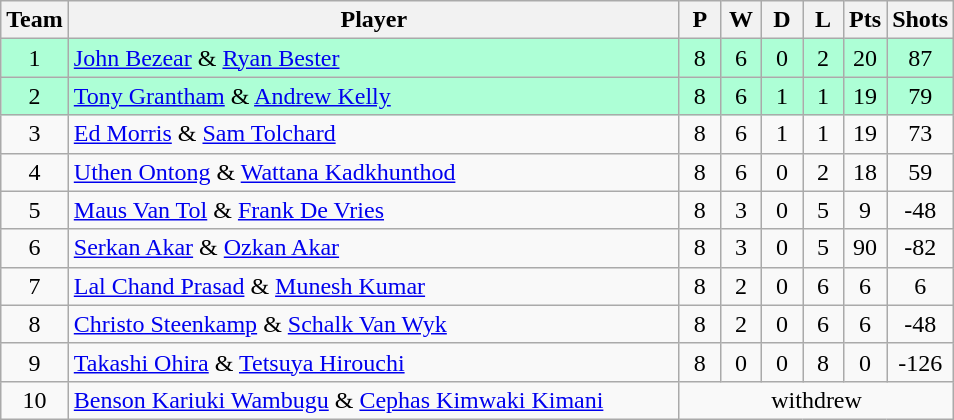<table class="wikitable" style="font-size: 100%">
<tr>
<th width=20>Team</th>
<th width=400>Player</th>
<th width=20>P</th>
<th width=20>W</th>
<th width=20>D</th>
<th width=20>L</th>
<th width=20>Pts</th>
<th width=20>Shots</th>
</tr>
<tr align=center align=center style="background: #ADFFD6;">
<td>1</td>
<td align="left"> <a href='#'>John Bezear</a> & <a href='#'>Ryan Bester</a></td>
<td>8</td>
<td>6</td>
<td>0</td>
<td>2</td>
<td>20</td>
<td>87</td>
</tr>
<tr align=center align=center style="background: #ADFFD6;">
<td>2</td>
<td align="left"> <a href='#'>Tony Grantham</a> & <a href='#'>Andrew Kelly</a></td>
<td>8</td>
<td>6</td>
<td>1</td>
<td>1</td>
<td>19</td>
<td>79</td>
</tr>
<tr align=center>
<td>3</td>
<td align="left"> <a href='#'>Ed Morris</a> & <a href='#'>Sam Tolchard</a></td>
<td>8</td>
<td>6</td>
<td>1</td>
<td>1</td>
<td>19</td>
<td>73</td>
</tr>
<tr align=center>
<td>4</td>
<td align="left"> <a href='#'>Uthen Ontong</a> & <a href='#'>Wattana Kadkhunthod</a></td>
<td>8</td>
<td>6</td>
<td>0</td>
<td>2</td>
<td>18</td>
<td>59</td>
</tr>
<tr align=center>
<td>5</td>
<td align="left"> <a href='#'>Maus Van Tol</a> & <a href='#'>Frank De Vries</a></td>
<td>8</td>
<td>3</td>
<td>0</td>
<td>5</td>
<td>9</td>
<td>-48</td>
</tr>
<tr align=center>
<td>6</td>
<td align="left"> <a href='#'>Serkan Akar</a> & <a href='#'>Ozkan Akar</a></td>
<td>8</td>
<td>3</td>
<td>0</td>
<td>5</td>
<td>90</td>
<td>-82</td>
</tr>
<tr align=center>
<td>7</td>
<td align="left"> <a href='#'>Lal Chand Prasad</a> & <a href='#'>Munesh Kumar</a></td>
<td>8</td>
<td>2</td>
<td>0</td>
<td>6</td>
<td>6</td>
<td>6</td>
</tr>
<tr align=center>
<td>8</td>
<td align="left"> <a href='#'>Christo Steenkamp</a> & <a href='#'>Schalk Van Wyk</a></td>
<td>8</td>
<td>2</td>
<td>0</td>
<td>6</td>
<td>6</td>
<td>-48</td>
</tr>
<tr align=center>
<td>9</td>
<td align="left"> <a href='#'>Takashi Ohira</a> & <a href='#'>Tetsuya Hirouchi</a></td>
<td>8</td>
<td>0</td>
<td>0</td>
<td>8</td>
<td>0</td>
<td>-126</td>
</tr>
<tr align=center>
<td>10</td>
<td align="left"> <a href='#'>Benson Kariuki Wambugu</a> & <a href='#'>Cephas Kimwaki Kimani</a></td>
<td colspan=6>withdrew</td>
</tr>
</table>
